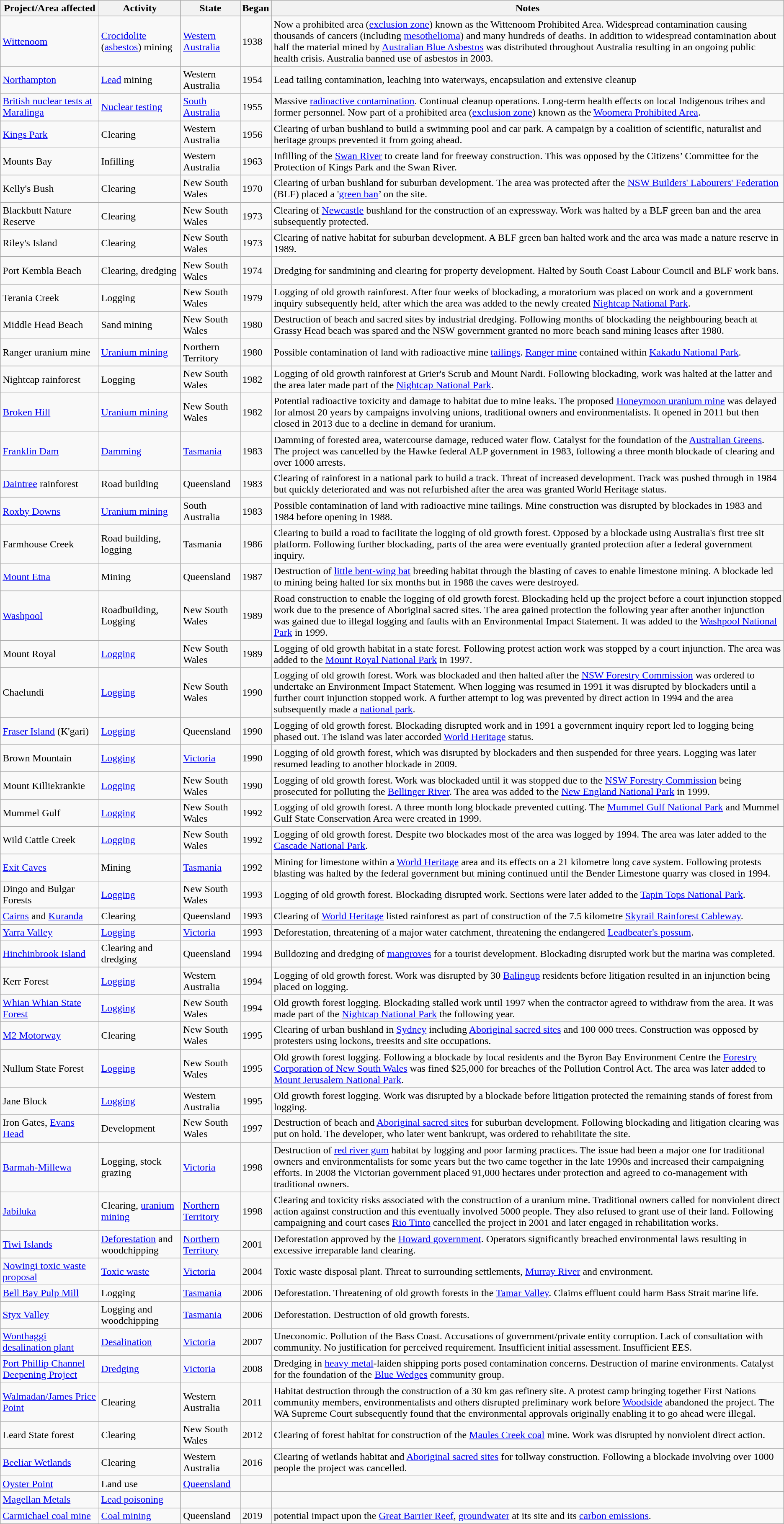<table class="wikitable sortable">
<tr>
<th>Project/Area affected</th>
<th>Activity</th>
<th>State</th>
<th>Began</th>
<th class="unsortable">Notes</th>
</tr>
<tr>
<td><a href='#'>Wittenoom</a></td>
<td><a href='#'>Crocidolite</a> (<a href='#'>asbestos</a>) mining</td>
<td><a href='#'>Western Australia</a></td>
<td>1938</td>
<td>Now a prohibited area (<a href='#'>exclusion zone</a>) known as the Wittenoom Prohibited Area. Widespread contamination causing thousands of cancers (including <a href='#'>mesothelioma</a>) and many hundreds of deaths. In addition to widespread contamination about half the material mined by <a href='#'>Australian Blue Asbestos</a> was distributed throughout Australia resulting in an ongoing public health crisis. Australia banned use of asbestos in 2003.</td>
</tr>
<tr>
<td><a href='#'>Northampton</a></td>
<td><a href='#'>Lead</a> mining</td>
<td>Western Australia</td>
<td>1954</td>
<td>Lead tailing contamination, leaching into waterways, encapsulation and extensive cleanup</td>
</tr>
<tr>
<td><a href='#'>British nuclear tests at Maralinga</a></td>
<td><a href='#'>Nuclear testing</a></td>
<td><a href='#'>South Australia</a></td>
<td>1955</td>
<td>Massive <a href='#'>radioactive contamination</a>. Continual cleanup operations. Long-term health effects on local Indigenous tribes and former personnel. Now part of a prohibited area (<a href='#'>exclusion zone</a>) known as the <a href='#'>Woomera Prohibited Area</a>.</td>
</tr>
<tr>
<td><a href='#'>Kings Park</a></td>
<td>Clearing</td>
<td>Western Australia</td>
<td>1956</td>
<td>Clearing of urban bushland to build a swimming pool and car park. A campaign by a coalition of scientific, naturalist and heritage groups prevented it from going ahead.</td>
</tr>
<tr>
<td>Mounts Bay</td>
<td>Infilling</td>
<td>Western Australia</td>
<td>1963</td>
<td>Infilling of the <a href='#'>Swan River</a> to create land for freeway construction. This was opposed by the Citizens’ Committee for the Protection of Kings Park and the Swan River.</td>
</tr>
<tr>
<td>Kelly's Bush</td>
<td>Clearing</td>
<td>New South Wales</td>
<td>1970</td>
<td>Clearing of urban bushland for suburban development. The area was protected after the <a href='#'>NSW Builders' Labourers' Federation</a> (BLF) placed a '<a href='#'>green ban</a>’ on the site.</td>
</tr>
<tr>
<td>Blackbutt Nature Reserve</td>
<td>Clearing</td>
<td>New South Wales</td>
<td>1973</td>
<td>Clearing of <a href='#'>Newcastle</a> bushland for the construction of an expressway. Work was halted by a BLF green ban and the area subsequently protected.</td>
</tr>
<tr>
<td>Riley's Island</td>
<td>Clearing</td>
<td>New South Wales</td>
<td>1973</td>
<td>Clearing of native habitat for suburban development. A BLF green ban halted work and the area was made a nature reserve in 1989.</td>
</tr>
<tr>
<td>Port Kembla Beach</td>
<td>Clearing, dredging</td>
<td>New South Wales</td>
<td>1974</td>
<td>Dredging for sandmining and clearing for property development. Halted by South Coast Labour Council and BLF work bans.</td>
</tr>
<tr>
<td>Terania Creek</td>
<td>Logging</td>
<td>New South Wales</td>
<td>1979</td>
<td>Logging of old growth rainforest. After four weeks of blockading, a moratorium was placed on work and a government inquiry subsequently held, after which the area was added to the newly created <a href='#'>Nightcap National Park</a>.</td>
</tr>
<tr>
<td>Middle Head Beach</td>
<td>Sand mining</td>
<td>New South Wales</td>
<td>1980</td>
<td>Destruction of beach and sacred sites by industrial dredging. Following months of blockading the neighbouring beach at Grassy Head beach was spared and the NSW government granted no more beach sand mining leases after 1980.</td>
</tr>
<tr>
<td>Ranger uranium mine</td>
<td><a href='#'>Uranium mining</a></td>
<td>Northern Territory</td>
<td>1980</td>
<td>Possible contamination of land with radioactive mine <a href='#'>tailings</a>. <a href='#'>Ranger mine</a> contained within <a href='#'>Kakadu National Park</a>.</td>
</tr>
<tr>
<td>Nightcap rainforest</td>
<td>Logging</td>
<td>New South Wales</td>
<td>1982</td>
<td>Logging of old growth rainforest at Grier's Scrub and Mount Nardi. Following blockading, work was halted at the latter and the area later made part of the <a href='#'>Nightcap National Park</a>.</td>
</tr>
<tr>
<td><a href='#'>Broken Hill</a></td>
<td><a href='#'>Uranium mining</a></td>
<td>New South Wales</td>
<td>1982</td>
<td>Potential radioactive toxicity and damage to habitat due to mine leaks. The proposed <a href='#'>Honeymoon uranium mine</a> was delayed for almost 20 years by campaigns involving unions, traditional owners and environmentalists. It opened in 2011 but then closed in 2013 due to a decline in demand for uranium.</td>
</tr>
<tr>
<td><a href='#'>Franklin Dam</a></td>
<td><a href='#'>Damming</a></td>
<td><a href='#'>Tasmania</a></td>
<td>1983</td>
<td>Damming of forested area, watercourse damage, reduced water flow. Catalyst for the foundation of the <a href='#'>Australian Greens</a>. The project was cancelled by the Hawke federal ALP government in 1983, following a three month blockade of clearing and over 1000 arrests.</td>
</tr>
<tr>
<td><a href='#'>Daintree</a> rainforest</td>
<td>Road building</td>
<td>Queensland</td>
<td>1983</td>
<td>Clearing of rainforest in a national park to build a track. Threat of increased development. Track was pushed through in 1984 but quickly deteriorated and was not refurbished after the area was granted World Heritage status.</td>
</tr>
<tr>
<td><a href='#'>Roxby Downs</a></td>
<td><a href='#'>Uranium mining</a></td>
<td>South Australia</td>
<td>1983</td>
<td>Possible contamination of land with radioactive mine tailings. Mine construction was disrupted by blockades in 1983 and 1984 before opening in 1988.</td>
</tr>
<tr>
<td>Farmhouse Creek</td>
<td>Road building, logging</td>
<td>Tasmania</td>
<td>1986</td>
<td>Clearing to build a road to facilitate the logging of old growth forest. Opposed by a blockade using Australia's first tree sit platform. Following further blockading, parts of the area were eventually granted protection after a federal government inquiry.</td>
</tr>
<tr>
<td><a href='#'>Mount Etna</a></td>
<td>Mining</td>
<td>Queensland</td>
<td>1987</td>
<td>Destruction of <a href='#'>little bent-wing bat</a> breeding habitat through the blasting of caves to enable limestone mining. A blockade led to mining being halted for six months but in 1988 the caves were destroyed.</td>
</tr>
<tr>
<td><a href='#'>Washpool</a></td>
<td>Roadbuilding, Logging</td>
<td>New South Wales</td>
<td>1989</td>
<td>Road construction to enable the logging of old growth forest. Blockading held up the project before a court injunction stopped work due to the presence of Aboriginal sacred sites. The area gained protection the following year after another injunction was gained due to illegal logging and faults with an Environmental Impact Statement. It was added to the <a href='#'>Washpool National Park</a> in 1999.</td>
</tr>
<tr>
<td>Mount Royal</td>
<td><a href='#'>Logging</a></td>
<td>New South Wales</td>
<td>1989</td>
<td>Logging of old growth habitat in a state forest. Following protest action work was stopped by a court injunction. The area was added to the <a href='#'>Mount Royal National Park</a> in 1997.</td>
</tr>
<tr>
<td>Chaelundi</td>
<td><a href='#'>Logging</a></td>
<td>New South Wales</td>
<td>1990</td>
<td>Logging of old growth forest. Work was blockaded and then halted after the <a href='#'>NSW Forestry Commission</a> was ordered to undertake an Environment Impact Statement. When logging was resumed in 1991 it was disrupted by blockaders until a further court injunction stopped work. A further attempt to log was prevented by direct action in 1994 and the area subsequently made a <a href='#'>national park</a>.</td>
</tr>
<tr>
<td><a href='#'>Fraser Island</a> (K'gari)</td>
<td><a href='#'>Logging</a></td>
<td>Queensland</td>
<td>1990</td>
<td>Logging of old growth forest. Blockading disrupted work and in 1991 a government inquiry report led to logging being phased out. The island was later accorded <a href='#'>World Heritage</a> status.</td>
</tr>
<tr>
<td>Brown Mountain</td>
<td><a href='#'>Logging</a></td>
<td><a href='#'>Victoria</a></td>
<td>1990</td>
<td>Logging of old growth forest, which was disrupted by blockaders and then suspended for three years. Logging was later resumed leading to another blockade in 2009.</td>
</tr>
<tr>
<td>Mount Killiekrankie</td>
<td><a href='#'>Logging</a></td>
<td>New South Wales</td>
<td>1990</td>
<td>Logging of old growth forest. Work was blockaded until it was stopped due to the <a href='#'>NSW Forestry Commission</a> being prosecuted for polluting the <a href='#'>Bellinger River</a>. The area was added to the <a href='#'>New England National Park</a> in 1999.</td>
</tr>
<tr>
<td>Mummel Gulf</td>
<td><a href='#'>Logging</a></td>
<td>New South Wales</td>
<td>1992</td>
<td>Logging of old growth forest. A three month long blockade prevented cutting. The <a href='#'>Mummel Gulf National Park</a> and Mummel Gulf State Conservation Area were created in 1999.</td>
</tr>
<tr>
<td>Wild Cattle Creek</td>
<td><a href='#'>Logging</a></td>
<td>New South Wales</td>
<td>1992</td>
<td>Logging of old growth forest. Despite two blockades most of the area was logged by 1994. The area was later added to the <a href='#'>Cascade National Park</a>.</td>
</tr>
<tr>
<td><a href='#'>Exit Caves</a></td>
<td>Mining</td>
<td><a href='#'>Tasmania</a></td>
<td>1992</td>
<td>Mining for limestone within a <a href='#'>World Heritage</a> area and its effects on a 21 kilometre long cave system. Following protests blasting was halted by the federal government but mining continued until the Bender Limestone quarry was closed in 1994.</td>
</tr>
<tr>
<td>Dingo and Bulgar Forests</td>
<td><a href='#'>Logging</a></td>
<td>New South Wales</td>
<td>1993</td>
<td>Logging of old growth forest. Blockading disrupted work. Sections were later added to the <a href='#'>Tapin Tops National Park</a>.</td>
</tr>
<tr>
<td><a href='#'>Cairns</a> and <a href='#'>Kuranda</a></td>
<td>Clearing</td>
<td>Queensland</td>
<td>1993</td>
<td>Clearing of <a href='#'>World Heritage</a> listed rainforest as part of construction of the 7.5 kilometre <a href='#'>Skyrail Rainforest Cableway</a>.</td>
</tr>
<tr>
<td><a href='#'>Yarra Valley</a></td>
<td><a href='#'>Logging</a></td>
<td><a href='#'>Victoria</a></td>
<td>1993</td>
<td>Deforestation, threatening of a major water catchment, threatening the endangered <a href='#'>Leadbeater's possum</a>.</td>
</tr>
<tr>
<td><a href='#'>Hinchinbrook Island</a></td>
<td>Clearing and dredging</td>
<td>Queensland</td>
<td>1994</td>
<td>Bulldozing and dredging of <a href='#'>mangroves</a> for a tourist development. Blockading disrupted work but the marina was completed.</td>
</tr>
<tr>
<td>Kerr Forest</td>
<td><a href='#'>Logging</a></td>
<td>Western Australia</td>
<td>1994</td>
<td>Logging of old growth forest. Work was disrupted by 30 <a href='#'>Balingup</a> residents before litigation resulted in an injunction being placed on logging.</td>
</tr>
<tr>
<td><a href='#'>Whian Whian State Forest</a></td>
<td><a href='#'>Logging</a></td>
<td>New South Wales</td>
<td>1994</td>
<td>Old growth forest logging. Blockading stalled work until 1997 when the contractor agreed to withdraw from the area. It was made part of the <a href='#'>Nightcap National Park</a> the following year.</td>
</tr>
<tr>
<td><a href='#'>M2 Motorway</a></td>
<td>Clearing</td>
<td>New South Wales</td>
<td>1995</td>
<td>Clearing of urban bushland in <a href='#'>Sydney</a> including <a href='#'>Aboriginal sacred sites</a> and 100 000 trees. Construction was opposed by protesters using lockons, treesits and site occupations.</td>
</tr>
<tr>
<td>Nullum State Forest</td>
<td><a href='#'>Logging</a></td>
<td>New South Wales</td>
<td>1995</td>
<td>Old growth forest logging. Following a blockade by local residents and the Byron Bay Environment Centre the <a href='#'>Forestry Corporation of New South Wales</a> was fined $25,000 for breaches of the Pollution Control Act. The area was later added to <a href='#'>Mount Jerusalem National Park</a>.</td>
</tr>
<tr>
<td>Jane Block</td>
<td><a href='#'>Logging</a></td>
<td>Western Australia</td>
<td>1995</td>
<td>Old growth forest logging. Work was disrupted by a blockade before litigation protected the remaining stands of forest from logging.</td>
</tr>
<tr>
<td>Iron Gates, <a href='#'>Evans Head</a></td>
<td>Development</td>
<td>New South Wales</td>
<td>1997</td>
<td>Destruction of beach and <a href='#'>Aboriginal sacred sites</a> for suburban development. Following blockading and litigation clearing was put on hold. The developer, who later went bankrupt, was ordered to rehabilitate the site.</td>
</tr>
<tr>
<td><a href='#'>Barmah-Millewa</a></td>
<td>Logging, stock grazing</td>
<td><a href='#'>Victoria</a></td>
<td>1998</td>
<td>Destruction of <a href='#'>red river gum</a> habitat by logging and poor farming practices. The issue had been a major one for traditional owners and environmentalists for some years but the two came together in the late 1990s and increased their campaigning efforts. In 2008 the Victorian government placed 91,000 hectares under protection and agreed to co-management with traditional owners.</td>
</tr>
<tr>
<td><a href='#'>Jabiluka</a></td>
<td>Clearing, <a href='#'>uranium mining</a></td>
<td><a href='#'>Northern Territory</a></td>
<td>1998</td>
<td>Clearing and toxicity risks associated with the construction of a uranium mine. Traditional owners called for nonviolent direct action against construction and this eventually involved 5000 people. They also refused to grant use of their land. Following campaigning and court cases <a href='#'>Rio Tinto</a> cancelled the project in 2001 and later engaged in rehabilitation works.</td>
</tr>
<tr>
<td><a href='#'>Tiwi Islands</a></td>
<td><a href='#'>Deforestation</a> and woodchipping</td>
<td><a href='#'>Northern Territory</a></td>
<td>2001</td>
<td>Deforestation approved by the <a href='#'>Howard government</a>. Operators significantly breached environmental laws resulting in excessive irreparable land clearing.</td>
</tr>
<tr>
<td><a href='#'>Nowingi toxic waste proposal</a></td>
<td><a href='#'>Toxic waste</a></td>
<td><a href='#'>Victoria</a></td>
<td>2004</td>
<td>Toxic waste disposal plant. Threat to surrounding settlements, <a href='#'>Murray River</a> and environment.</td>
</tr>
<tr>
<td><a href='#'>Bell Bay Pulp Mill</a></td>
<td>Logging</td>
<td><a href='#'>Tasmania</a></td>
<td>2006</td>
<td>Deforestation. Threatening of old growth forests in the <a href='#'>Tamar Valley</a>. Claims effluent could harm Bass Strait marine life.</td>
</tr>
<tr>
<td><a href='#'>Styx Valley</a></td>
<td>Logging and woodchipping</td>
<td><a href='#'>Tasmania</a></td>
<td>2006</td>
<td>Deforestation. Destruction of old growth forests.</td>
</tr>
<tr>
<td><a href='#'>Wonthaggi desalination plant</a></td>
<td><a href='#'>Desalination</a></td>
<td><a href='#'>Victoria</a></td>
<td>2007</td>
<td>Uneconomic. Pollution of the Bass Coast. Accusations of government/private entity corruption. Lack of consultation with community. No justification for perceived requirement. Insufficient initial assessment. Insufficient EES.</td>
</tr>
<tr>
<td><a href='#'>Port Phillip Channel Deepening Project</a></td>
<td><a href='#'>Dredging</a></td>
<td><a href='#'>Victoria</a></td>
<td>2008</td>
<td>Dredging in <a href='#'>heavy metal</a>-laiden shipping ports posed contamination concerns. Destruction of marine environments. Catalyst for the foundation of the <a href='#'>Blue Wedges</a> community group.</td>
</tr>
<tr>
<td><a href='#'>Walmadan/James Price Point</a></td>
<td>Clearing</td>
<td>Western Australia</td>
<td>2011</td>
<td>Habitat destruction through the construction of a 30 km gas refinery site. A protest camp bringing together First Nations community members, environmentalists and others disrupted preliminary work before <a href='#'>Woodside</a> abandoned the project. The WA Supreme Court subsequently found that the environmental approvals originally enabling it to go ahead were illegal.</td>
</tr>
<tr>
<td>Leard State forest</td>
<td>Clearing</td>
<td>New South Wales</td>
<td>2012</td>
<td>Clearing of forest habitat for construction of the <a href='#'>Maules Creek coal</a> mine. Work was disrupted by nonviolent direct action.</td>
</tr>
<tr>
<td><a href='#'>Beeliar Wetlands</a></td>
<td>Clearing</td>
<td>Western Australia</td>
<td>2016</td>
<td>Clearing of wetlands habitat and <a href='#'>Aboriginal sacred sites</a> for tollway construction. Following a blockade involving over 1000 people the project was cancelled.</td>
</tr>
<tr>
<td><a href='#'>Oyster Point</a></td>
<td>Land use</td>
<td><a href='#'>Queensland</a></td>
<td></td>
<td></td>
</tr>
<tr>
<td><a href='#'>Magellan Metals</a></td>
<td><a href='#'>Lead poisoning</a></td>
<td></td>
<td></td>
<td></td>
</tr>
<tr>
<td><a href='#'>Carmichael coal mine</a></td>
<td><a href='#'>Coal mining</a></td>
<td>Queensland</td>
<td>2019</td>
<td>potential impact upon the <a href='#'>Great Barrier Reef</a>, <a href='#'>groundwater</a> at its site and its <a href='#'>carbon emissions</a>.</td>
</tr>
</table>
